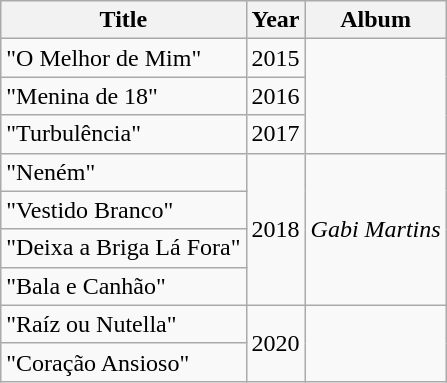<table class="wikitable">
<tr>
<th>Title</th>
<th>Year</th>
<th>Album</th>
</tr>
<tr>
<td>"O Melhor de Mim"</td>
<td>2015</td>
<td rowspan="3"><br><br></td>
</tr>
<tr>
<td>"Menina de 18"</td>
<td>2016</td>
</tr>
<tr>
<td>"Turbulência"<br></td>
<td>2017</td>
</tr>
<tr>
<td>"Neném"</td>
<td rowspan="4">2018</td>
<td rowspan="4"><em>Gabi Martins</em></td>
</tr>
<tr>
<td>"Vestido Branco"</td>
</tr>
<tr>
<td>"Deixa a Briga Lá Fora"</td>
</tr>
<tr>
<td>"Bala e Canhão"</td>
</tr>
<tr>
<td>"Raíz ou Nutella"</td>
<td rowspan="2">2020</td>
<td rowspan="2"><br><br></td>
</tr>
<tr>
<td>"Coração Ansioso"</td>
</tr>
</table>
